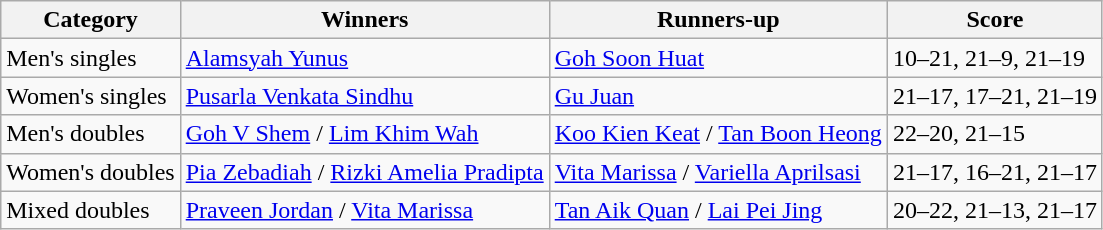<table class=wikitable style="white-space:nowrap;">
<tr>
<th>Category</th>
<th>Winners</th>
<th>Runners-up</th>
<th>Score</th>
</tr>
<tr>
<td>Men's singles</td>
<td> <a href='#'>Alamsyah Yunus</a></td>
<td> <a href='#'>Goh Soon Huat</a></td>
<td>10–21, 21–9, 21–19</td>
</tr>
<tr>
<td>Women's singles</td>
<td> <a href='#'>Pusarla Venkata Sindhu</a></td>
<td> <a href='#'>Gu Juan</a></td>
<td>21–17, 17–21, 21–19</td>
</tr>
<tr>
<td>Men's doubles</td>
<td> <a href='#'>Goh V Shem</a> / <a href='#'>Lim Khim Wah</a></td>
<td> <a href='#'>Koo Kien Keat</a> / <a href='#'>Tan Boon Heong</a></td>
<td>22–20, 21–15</td>
</tr>
<tr>
<td>Women's doubles</td>
<td> <a href='#'>Pia Zebadiah</a> / <a href='#'>Rizki Amelia Pradipta</a></td>
<td> <a href='#'>Vita Marissa</a> / <a href='#'>Variella Aprilsasi</a></td>
<td>21–17, 16–21, 21–17</td>
</tr>
<tr>
<td>Mixed doubles</td>
<td> <a href='#'>Praveen Jordan</a> / <a href='#'>Vita Marissa</a></td>
<td> <a href='#'>Tan Aik Quan</a> / <a href='#'>Lai Pei Jing</a></td>
<td>20–22, 21–13, 21–17</td>
</tr>
</table>
